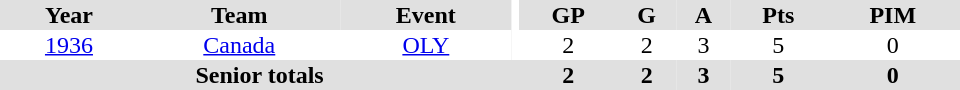<table border="0" cellpadding="1" cellspacing="0" ID="Table3" style="text-align:center; width:40em">
<tr bgcolor="#e0e0e0">
<th>Year</th>
<th>Team</th>
<th>Event</th>
<th rowspan="102" bgcolor="#ffffff"></th>
<th>GP</th>
<th>G</th>
<th>A</th>
<th>Pts</th>
<th>PIM</th>
</tr>
<tr>
<td><a href='#'>1936</a></td>
<td><a href='#'>Canada</a></td>
<td><a href='#'>OLY</a></td>
<td>2</td>
<td>2</td>
<td>3</td>
<td>5</td>
<td>0</td>
</tr>
<tr bgcolor="#e0e0e0">
<th colspan="4">Senior totals</th>
<th>2</th>
<th>2</th>
<th>3</th>
<th>5</th>
<th>0</th>
</tr>
</table>
